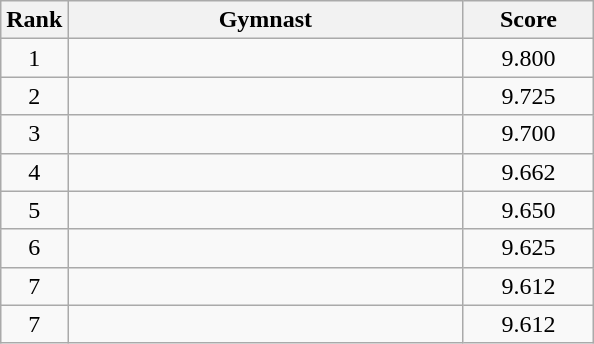<table class="wikitable" style="text-align:center">
<tr>
<th>Rank</th>
<th style="width:16em">Gymnast</th>
<th style="width:5em">Score</th>
</tr>
<tr>
<td>1</td>
<td align=left></td>
<td>9.800</td>
</tr>
<tr>
<td>2</td>
<td align=left></td>
<td>9.725</td>
</tr>
<tr>
<td>3</td>
<td align=left></td>
<td>9.700</td>
</tr>
<tr>
<td>4</td>
<td align=left></td>
<td>9.662</td>
</tr>
<tr>
<td>5</td>
<td align=left></td>
<td>9.650</td>
</tr>
<tr>
<td>6</td>
<td align=left></td>
<td>9.625</td>
</tr>
<tr>
<td>7</td>
<td align=left></td>
<td>9.612</td>
</tr>
<tr>
<td>7</td>
<td align=left></td>
<td>9.612</td>
</tr>
</table>
